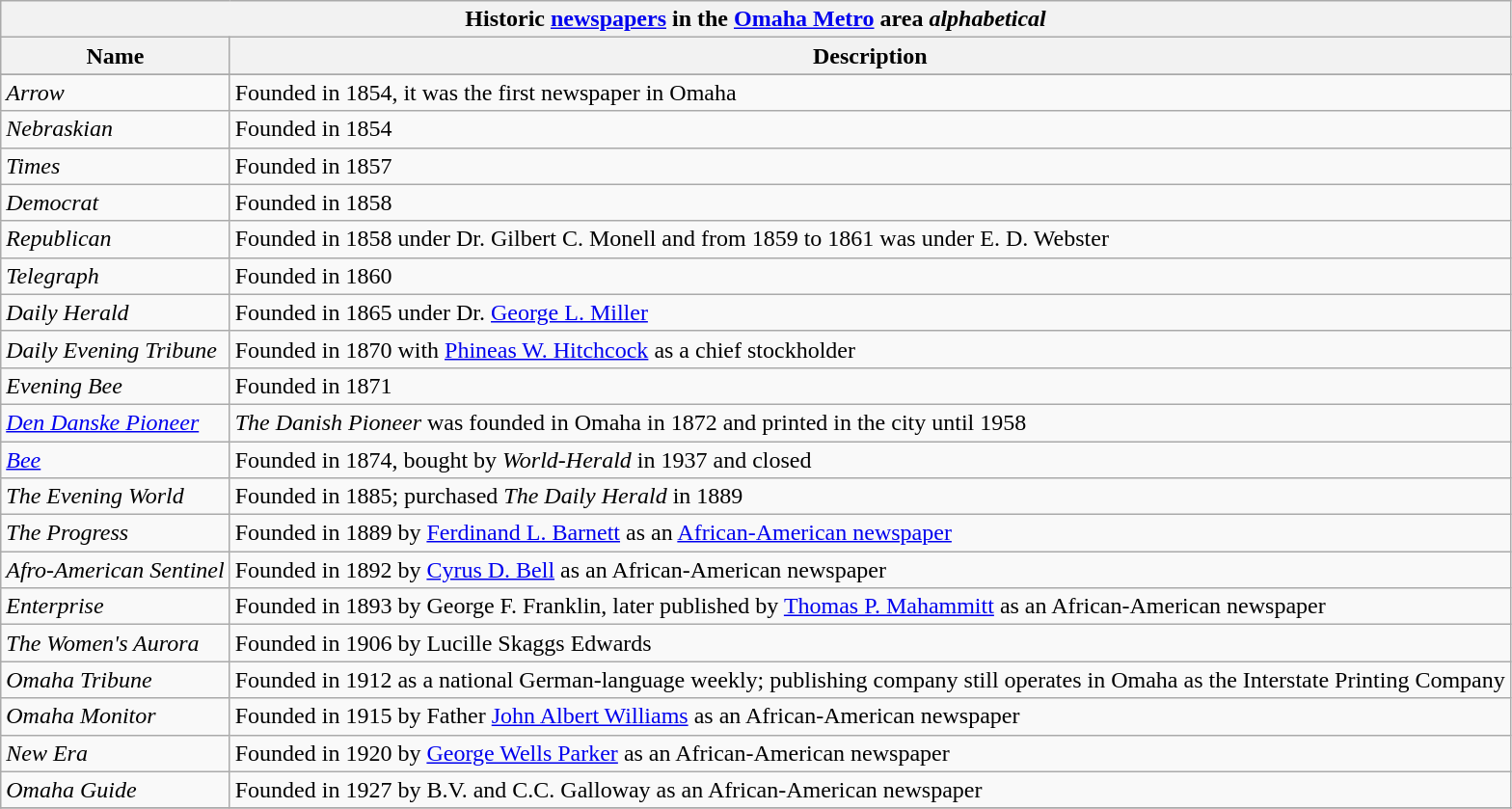<table class="wikitable sortable">
<tr>
<th align="center" colspan="6"><strong>Historic <a href='#'>newspapers</a> in the <a href='#'>Omaha Metro</a> area</strong> <em>alphabetical</em></th>
</tr>
<tr>
<th>Name</th>
<th>Description</th>
</tr>
<tr>
</tr>
<tr>
<td><em>Arrow</em></td>
<td>Founded in 1854, it was the first newspaper in Omaha</td>
</tr>
<tr>
<td><em>Nebraskian</em></td>
<td>Founded in 1854</td>
</tr>
<tr>
<td><em>Times</em></td>
<td>Founded in 1857</td>
</tr>
<tr>
<td><em>Democrat</em></td>
<td>Founded in 1858</td>
</tr>
<tr>
<td><em>Republican</em></td>
<td>Founded in 1858 under Dr. Gilbert C. Monell and from 1859 to 1861 was under E. D. Webster</td>
</tr>
<tr>
<td><em>Telegraph</em></td>
<td>Founded in 1860</td>
</tr>
<tr>
<td><em>Daily Herald</em></td>
<td>Founded in 1865 under Dr. <a href='#'>George L. Miller</a></td>
</tr>
<tr>
<td><em>Daily Evening Tribune</em></td>
<td>Founded in 1870 with <a href='#'>Phineas W. Hitchcock</a> as a chief stockholder</td>
</tr>
<tr>
<td><em>Evening Bee</em></td>
<td>Founded in 1871</td>
</tr>
<tr>
<td><em><a href='#'>Den Danske Pioneer</a></em></td>
<td><em>The Danish Pioneer</em> was founded in Omaha in 1872 and printed in the city until 1958</td>
</tr>
<tr>
<td><em><a href='#'>Bee</a></em></td>
<td>Founded in 1874, bought by <em>World-Herald</em> in 1937 and closed</td>
</tr>
<tr>
<td><em>The Evening World</em></td>
<td>Founded in 1885; purchased <em>The Daily Herald</em> in 1889</td>
</tr>
<tr>
<td><em>The Progress</em></td>
<td>Founded in 1889 by <a href='#'>Ferdinand L. Barnett</a> as an <a href='#'>African-American newspaper</a></td>
</tr>
<tr>
<td><em>Afro-American Sentinel</em></td>
<td>Founded in 1892 by <a href='#'>Cyrus D. Bell</a> as an African-American newspaper</td>
</tr>
<tr>
<td><em>Enterprise</em></td>
<td>Founded in 1893 by George F. Franklin, later published by <a href='#'>Thomas P. Mahammitt</a> as an African-American newspaper</td>
</tr>
<tr>
<td><em>The Women's Aurora</em></td>
<td>Founded in 1906 by Lucille Skaggs Edwards</td>
</tr>
<tr>
<td><em>Omaha Tribune</em></td>
<td>Founded in 1912 as a national German-language weekly; publishing company still operates in Omaha as the Interstate Printing Company</td>
</tr>
<tr>
<td><em>Omaha Monitor</em></td>
<td>Founded in 1915 by Father <a href='#'>John Albert Williams</a> as an African-American newspaper</td>
</tr>
<tr>
<td><em>New Era</em></td>
<td>Founded in 1920 by <a href='#'>George Wells Parker</a> as an African-American newspaper</td>
</tr>
<tr>
<td><em>Omaha Guide</em></td>
<td>Founded in 1927 by B.V. and C.C. Galloway as an African-American newspaper</td>
</tr>
<tr>
</tr>
</table>
